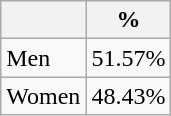<table class="wikitable">
<tr>
<th></th>
<th>%</th>
</tr>
<tr>
<td>Men</td>
<td>51.57%</td>
</tr>
<tr>
<td>Women</td>
<td>48.43%</td>
</tr>
</table>
